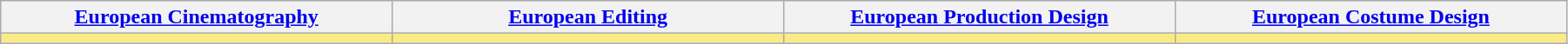<table class="wikitable" width="95%" cellpadding="5">
<tr>
<th width="20%"><a href='#'>European Cinematography</a></th>
<th width="20%"><a href='#'>European Editing</a></th>
<th width="20%"><a href='#'>European Production Design</a></th>
<th width="20%"><a href='#'>European Costume Design</a></th>
</tr>
<tr style="background:#FAEB86">
<td></td>
<td></td>
<td></td>
<td></td>
</tr>
</table>
